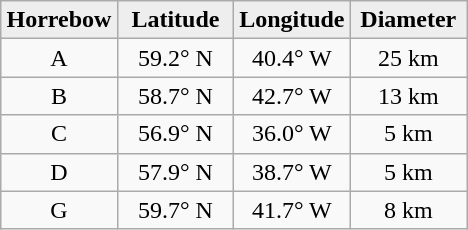<table class="wikitable">
<tr>
<th width="25%" style="background:#eeeeee;">Horrebow</th>
<th width="25%" style="background:#eeeeee;">Latitude</th>
<th width="25%" style="background:#eeeeee;">Longitude</th>
<th width="25%" style="background:#eeeeee;">Diameter</th>
</tr>
<tr>
<td align="center">A</td>
<td align="center">59.2° N</td>
<td align="center">40.4° W</td>
<td align="center">25 km</td>
</tr>
<tr>
<td align="center">B</td>
<td align="center">58.7° N</td>
<td align="center">42.7° W</td>
<td align="center">13 km</td>
</tr>
<tr>
<td align="center">C</td>
<td align="center">56.9° N</td>
<td align="center">36.0° W</td>
<td align="center">5 km</td>
</tr>
<tr>
<td align="center">D</td>
<td align="center">57.9° N</td>
<td align="center">38.7° W</td>
<td align="center">5 km</td>
</tr>
<tr>
<td align="center">G</td>
<td align="center">59.7° N</td>
<td align="center">41.7° W</td>
<td align="center">8 km</td>
</tr>
</table>
